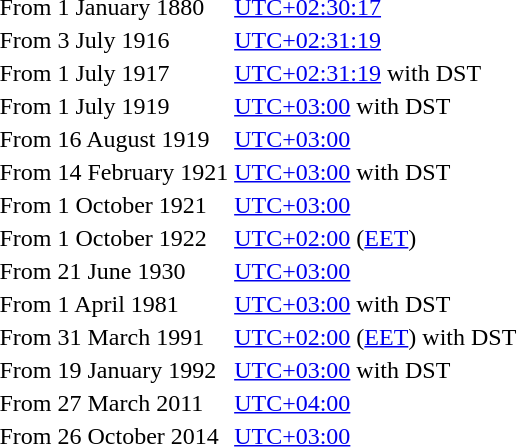<table>
<tr>
<td>From 1 January 1880</td>
<td><a href='#'>UTC+02:30:17</a></td>
</tr>
<tr>
<td>From 3 July 1916</td>
<td><a href='#'>UTC+02:31:19</a></td>
</tr>
<tr>
<td>From 1 July 1917</td>
<td><a href='#'>UTC+02:31:19</a> with DST</td>
</tr>
<tr>
<td>From 1 July 1919</td>
<td><a href='#'>UTC+03:00</a> with DST</td>
</tr>
<tr>
<td>From 16 August 1919</td>
<td><a href='#'>UTC+03:00</a></td>
</tr>
<tr>
<td>From 14 February 1921</td>
<td><a href='#'>UTC+03:00</a> with DST</td>
</tr>
<tr>
<td>From 1 October 1921</td>
<td><a href='#'>UTC+03:00</a></td>
</tr>
<tr>
<td>From 1 October 1922</td>
<td><a href='#'>UTC+02:00</a> (<a href='#'>EET</a>)</td>
</tr>
<tr>
<td>From 21 June 1930</td>
<td><a href='#'>UTC+03:00</a></td>
</tr>
<tr>
<td>From 1 April 1981</td>
<td><a href='#'>UTC+03:00</a> with DST</td>
</tr>
<tr>
<td>From 31 March 1991</td>
<td><a href='#'>UTC+02:00</a> (<a href='#'>EET</a>) with DST</td>
</tr>
<tr>
<td>From 19 January 1992</td>
<td><a href='#'>UTC+03:00</a> with DST</td>
</tr>
<tr>
<td>From 27 March 2011</td>
<td><a href='#'>UTC+04:00</a></td>
</tr>
<tr>
<td>From 26 October 2014</td>
<td><a href='#'>UTC+03:00</a></td>
</tr>
</table>
